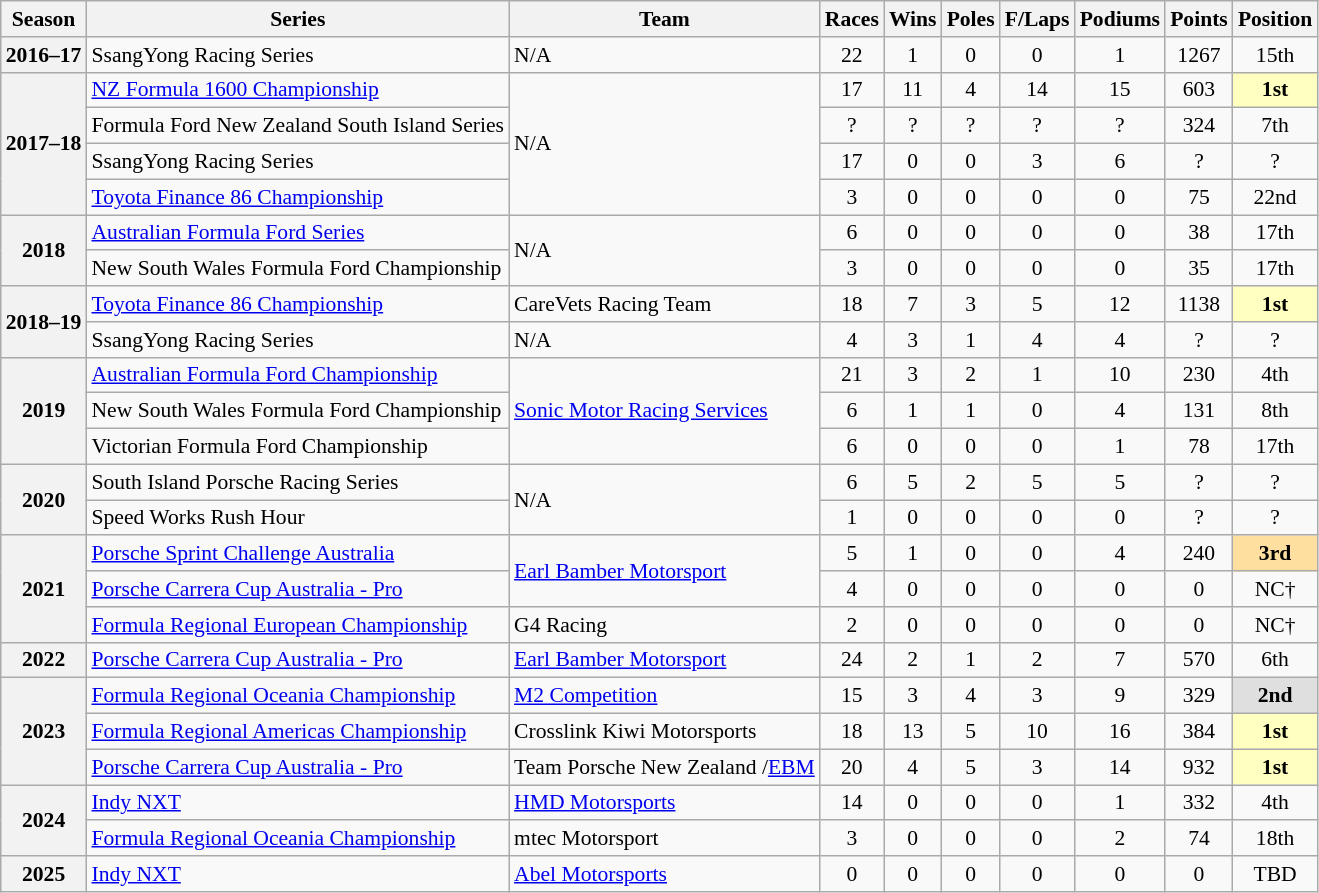<table class="wikitable" style="font-size: 90%; text-align:center">
<tr>
<th>Season</th>
<th>Series</th>
<th>Team</th>
<th>Races</th>
<th>Wins</th>
<th>Poles</th>
<th>F/Laps</th>
<th>Podiums</th>
<th>Points</th>
<th>Position</th>
</tr>
<tr>
<th>2016–17</th>
<td align=left>SsangYong Racing Series</td>
<td align=left>N/A</td>
<td>22</td>
<td>1</td>
<td>0</td>
<td>0</td>
<td>1</td>
<td>1267</td>
<td>15th</td>
</tr>
<tr>
<th rowspan=4 nowrap>2017–18</th>
<td align=left><a href='#'>NZ Formula 1600 Championship</a></td>
<td rowspan=4 align=left>N/A</td>
<td>17</td>
<td>11</td>
<td>4</td>
<td>14</td>
<td>15</td>
<td>603</td>
<td style="background:#FFFFBF;"><strong>1st</strong></td>
</tr>
<tr>
<td align=left nowrap>Formula Ford New Zealand South Island Series</td>
<td>?</td>
<td>?</td>
<td>?</td>
<td>?</td>
<td>?</td>
<td>324</td>
<td>7th</td>
</tr>
<tr>
<td align=left>SsangYong Racing Series</td>
<td>17</td>
<td>0</td>
<td>0</td>
<td>3</td>
<td>6</td>
<td>?</td>
<td>?</td>
</tr>
<tr>
<td align=left><a href='#'>Toyota Finance 86 Championship</a></td>
<td>3</td>
<td>0</td>
<td>0</td>
<td>0</td>
<td>0</td>
<td>75</td>
<td>22nd</td>
</tr>
<tr>
<th rowspan=2>2018</th>
<td align=left><a href='#'>Australian Formula Ford Series</a></td>
<td rowspan=2 align=left>N/A</td>
<td>6</td>
<td>0</td>
<td>0</td>
<td>0</td>
<td>0</td>
<td>38</td>
<td>17th</td>
</tr>
<tr>
<td align=left>New South Wales Formula Ford Championship</td>
<td>3</td>
<td>0</td>
<td>0</td>
<td>0</td>
<td>0</td>
<td>35</td>
<td>17th</td>
</tr>
<tr>
<th rowspan=2>2018–19</th>
<td align=left><a href='#'>Toyota Finance 86 Championship</a></td>
<td align=left>CareVets Racing Team</td>
<td>18</td>
<td>7</td>
<td>3</td>
<td>5</td>
<td>12</td>
<td>1138</td>
<td style="background:#FFFFBF;"><strong>1st</strong></td>
</tr>
<tr>
<td align=left>SsangYong Racing Series</td>
<td align=left>N/A</td>
<td>4</td>
<td>3</td>
<td>1</td>
<td>4</td>
<td>4</td>
<td>?</td>
<td>?</td>
</tr>
<tr>
<th rowspan=3>2019</th>
<td align=left><a href='#'>Australian Formula Ford Championship</a></td>
<td rowspan=3 align=left><a href='#'>Sonic Motor Racing Services</a></td>
<td>21</td>
<td>3</td>
<td>2</td>
<td>1</td>
<td>10</td>
<td>230</td>
<td>4th</td>
</tr>
<tr>
<td align=left>New South Wales Formula Ford Championship</td>
<td>6</td>
<td>1</td>
<td>1</td>
<td>0</td>
<td>4</td>
<td>131</td>
<td>8th</td>
</tr>
<tr>
<td align=left>Victorian Formula Ford Championship</td>
<td>6</td>
<td>0</td>
<td>0</td>
<td>0</td>
<td>1</td>
<td>78</td>
<td>17th</td>
</tr>
<tr>
<th rowspan=2>2020</th>
<td align=left>South Island Porsche Racing Series</td>
<td rowspan=2 align=left>N/A</td>
<td>6</td>
<td>5</td>
<td>2</td>
<td>5</td>
<td>5</td>
<td>?</td>
<td>?</td>
</tr>
<tr>
<td align=left>Speed Works Rush Hour</td>
<td>1</td>
<td>0</td>
<td>0</td>
<td>0</td>
<td>0</td>
<td>?</td>
<td>?</td>
</tr>
<tr>
<th rowspan=3>2021</th>
<td align=left><a href='#'>Porsche Sprint Challenge Australia</a></td>
<td rowspan=2 align=left><a href='#'>Earl Bamber Motorsport</a></td>
<td>5</td>
<td>1</td>
<td>0</td>
<td>0</td>
<td>4</td>
<td>240</td>
<td style="background:#FFDF9F;"><strong>3rd</strong></td>
</tr>
<tr>
<td align=left><a href='#'>Porsche Carrera Cup Australia - Pro</a></td>
<td>4</td>
<td>0</td>
<td>0</td>
<td>0</td>
<td>0</td>
<td>0</td>
<td>NC†</td>
</tr>
<tr>
<td align=left><a href='#'>Formula Regional European Championship</a></td>
<td align=left>G4 Racing</td>
<td>2</td>
<td>0</td>
<td>0</td>
<td>0</td>
<td>0</td>
<td>0</td>
<td>NC†</td>
</tr>
<tr>
<th>2022</th>
<td align=left><a href='#'>Porsche Carrera Cup Australia - Pro</a></td>
<td align=left><a href='#'>Earl Bamber Motorsport</a></td>
<td>24</td>
<td>2</td>
<td>1</td>
<td>2</td>
<td>7</td>
<td>570</td>
<td>6th</td>
</tr>
<tr>
<th rowspan="3">2023</th>
<td align=left><a href='#'>Formula Regional Oceania Championship</a></td>
<td align=left><a href='#'>M2 Competition</a></td>
<td>15</td>
<td>3</td>
<td>4</td>
<td>3</td>
<td>9</td>
<td>329</td>
<td style="background:#DFDFDF;"><strong>2nd</strong></td>
</tr>
<tr>
<td align=left><a href='#'>Formula Regional Americas Championship</a></td>
<td align=left>Crosslink Kiwi Motorsports</td>
<td>18</td>
<td>13</td>
<td>5</td>
<td>10</td>
<td>16</td>
<td>384</td>
<td style="background:#FFFFBF;"><strong>1st</strong></td>
</tr>
<tr>
<td align=left><a href='#'>Porsche Carrera Cup Australia - Pro</a></td>
<td align=left>Team Porsche New Zealand /<a href='#'>EBM</a></td>
<td>20</td>
<td>4</td>
<td>5</td>
<td>3</td>
<td>14</td>
<td>932</td>
<td style="background:#FFFFBF;"><strong>1st</strong></td>
</tr>
<tr>
<th rowspan="2">2024</th>
<td align=left><a href='#'>Indy NXT</a></td>
<td align=left><a href='#'>HMD Motorsports</a></td>
<td>14</td>
<td>0</td>
<td>0</td>
<td>0</td>
<td>1</td>
<td>332</td>
<td>4th</td>
</tr>
<tr>
<td align=left><a href='#'>Formula Regional Oceania Championship</a></td>
<td align=left>mtec Motorsport</td>
<td>3</td>
<td>0</td>
<td>0</td>
<td>0</td>
<td>2</td>
<td>74</td>
<td>18th</td>
</tr>
<tr>
<th>2025</th>
<td align=left><a href='#'>Indy NXT</a></td>
<td align=left><a href='#'>Abel Motorsports</a></td>
<td>0</td>
<td>0</td>
<td>0</td>
<td>0</td>
<td>0</td>
<td>0</td>
<td>TBD</td>
</tr>
</table>
